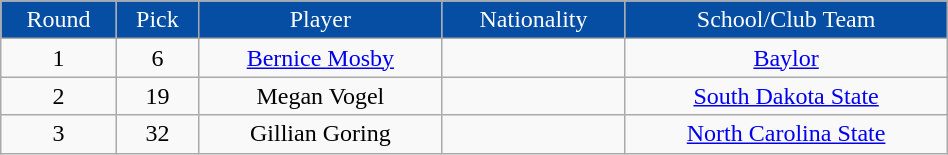<table class="wikitable" width="50%">
<tr align="center" style="background:#054ea4; color:white;">
<td>Round</td>
<td>Pick</td>
<td>Player</td>
<td>Nationality</td>
<td>School/Club Team</td>
</tr>
<tr align="center">
<td>1</td>
<td>6</td>
<td><a href='#'>Bernice Mosby</a></td>
<td></td>
<td><a href='#'>Baylor</a></td>
</tr>
<tr align="center">
<td>2</td>
<td>19</td>
<td>Megan Vogel</td>
<td></td>
<td><a href='#'>South Dakota State</a></td>
</tr>
<tr align="center">
<td>3</td>
<td>32</td>
<td>Gillian Goring</td>
<td></td>
<td><a href='#'>North Carolina State</a></td>
</tr>
</table>
